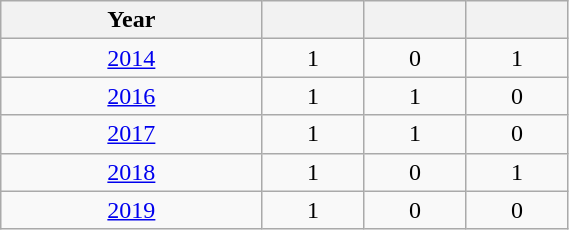<table class="wikitable" width=30% style="font-size:100%; text-align:center;">
<tr>
<th>Year</th>
<th></th>
<th></th>
<th></th>
</tr>
<tr>
<td><a href='#'>2014</a></td>
<td>1</td>
<td>0</td>
<td>1</td>
</tr>
<tr>
<td><a href='#'>2016</a></td>
<td>1</td>
<td>1</td>
<td>0</td>
</tr>
<tr>
<td><a href='#'>2017</a></td>
<td>1</td>
<td>1</td>
<td>0</td>
</tr>
<tr>
<td><a href='#'>2018</a></td>
<td>1</td>
<td>0</td>
<td>1</td>
</tr>
<tr>
<td><a href='#'>2019</a></td>
<td>1</td>
<td>0</td>
<td>0</td>
</tr>
</table>
